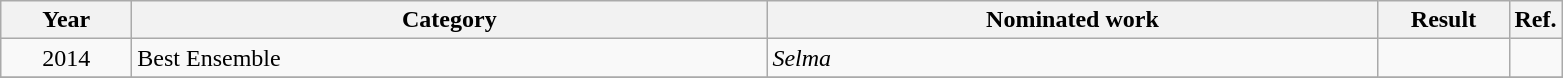<table class=wikitable>
<tr>
<th scope="col" style="width:5em;">Year</th>
<th scope="col" style="width:26em;">Category</th>
<th scope="col" style="width:25em;">Nominated work</th>
<th scope="col" style="width:5em;">Result</th>
<th>Ref.</th>
</tr>
<tr>
<td style="text-align:center;">2014</td>
<td>Best Ensemble</td>
<td><em>Selma</em></td>
<td></td>
<td style="text-align: center;"></td>
</tr>
<tr>
</tr>
</table>
